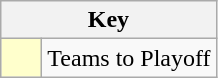<table class="wikitable" style="text-align: center;">
<tr>
<th colspan=2>Key</th>
</tr>
<tr>
<td style="background:#ffffcc; width:20px;"></td>
<td align=left>Teams to Playoff</td>
</tr>
</table>
